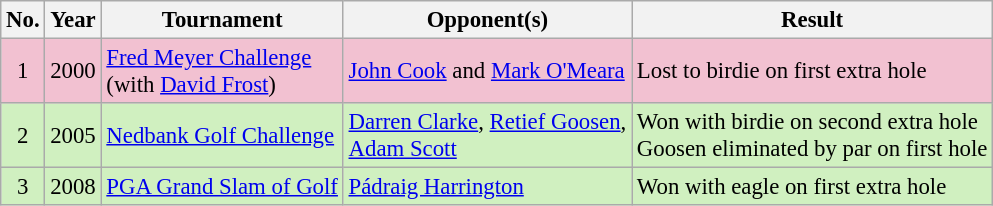<table class="wikitable" style="font-size:95%;">
<tr>
<th>No.</th>
<th>Year</th>
<th>Tournament</th>
<th>Opponent(s)</th>
<th>Result</th>
</tr>
<tr style="background:#F2C1D1;">
<td align=center>1</td>
<td>2000</td>
<td><a href='#'>Fred Meyer Challenge</a><br>(with  <a href='#'>David Frost</a>)</td>
<td> <a href='#'>John Cook</a> and  <a href='#'>Mark O'Meara</a></td>
<td>Lost to birdie on first extra hole</td>
</tr>
<tr style="background:#D0F0C0;">
<td align=center>2</td>
<td>2005</td>
<td><a href='#'>Nedbank Golf Challenge</a></td>
<td> <a href='#'>Darren Clarke</a>,  <a href='#'>Retief Goosen</a>,<br> <a href='#'>Adam Scott</a></td>
<td>Won with birdie on second extra hole<br>Goosen eliminated by par on first hole</td>
</tr>
<tr style="background:#D0F0C0;">
<td align=center>3</td>
<td>2008</td>
<td><a href='#'>PGA Grand Slam of Golf</a></td>
<td> <a href='#'>Pádraig Harrington</a></td>
<td>Won with eagle on first extra hole</td>
</tr>
</table>
